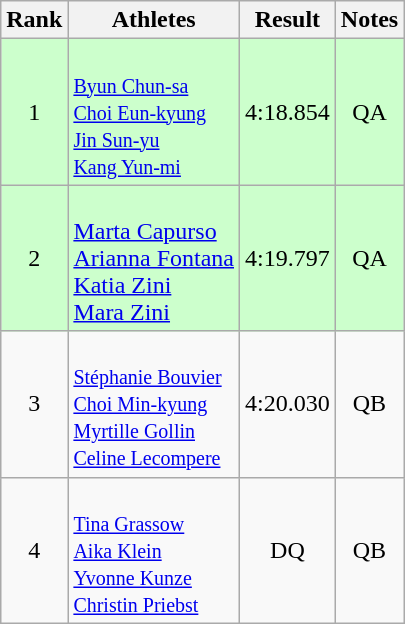<table class="wikitable" style="text-align:center">
<tr>
<th>Rank</th>
<th>Athletes</th>
<th>Result</th>
<th>Notes</th>
</tr>
<tr bgcolor=ccffcc>
<td>1</td>
<td align=left> <br> <small> <a href='#'>Byun Chun-sa</a> <br> <a href='#'>Choi Eun-kyung</a> <br> <a href='#'>Jin Sun-yu</a> <br> <a href='#'>Kang Yun-mi</a> </small></td>
<td>4:18.854</td>
<td>QA</td>
</tr>
<tr bgcolor=ccffcc>
<td>2</td>
<td align=left> <br> <a href='#'>Marta Capurso</a> <br> <a href='#'>Arianna Fontana</a> <br> <a href='#'>Katia Zini</a> <br> <a href='#'>Mara Zini</a></td>
<td>4:19.797</td>
<td>QA</td>
</tr>
<tr>
<td>3</td>
<td align=left> <br> <small> <a href='#'>Stéphanie Bouvier</a> <br> <a href='#'>Choi Min-kyung</a> <br> <a href='#'>Myrtille Gollin</a> <br> <a href='#'>Celine Lecompere</a> </small></td>
<td>4:20.030</td>
<td>QB</td>
</tr>
<tr>
<td>4</td>
<td align=left> <br> <small> <a href='#'>Tina Grassow</a> <br> <a href='#'>Aika Klein</a> <br> <a href='#'>Yvonne Kunze</a> <br> <a href='#'>Christin Priebst</a> </small></td>
<td>DQ</td>
<td>QB</td>
</tr>
</table>
